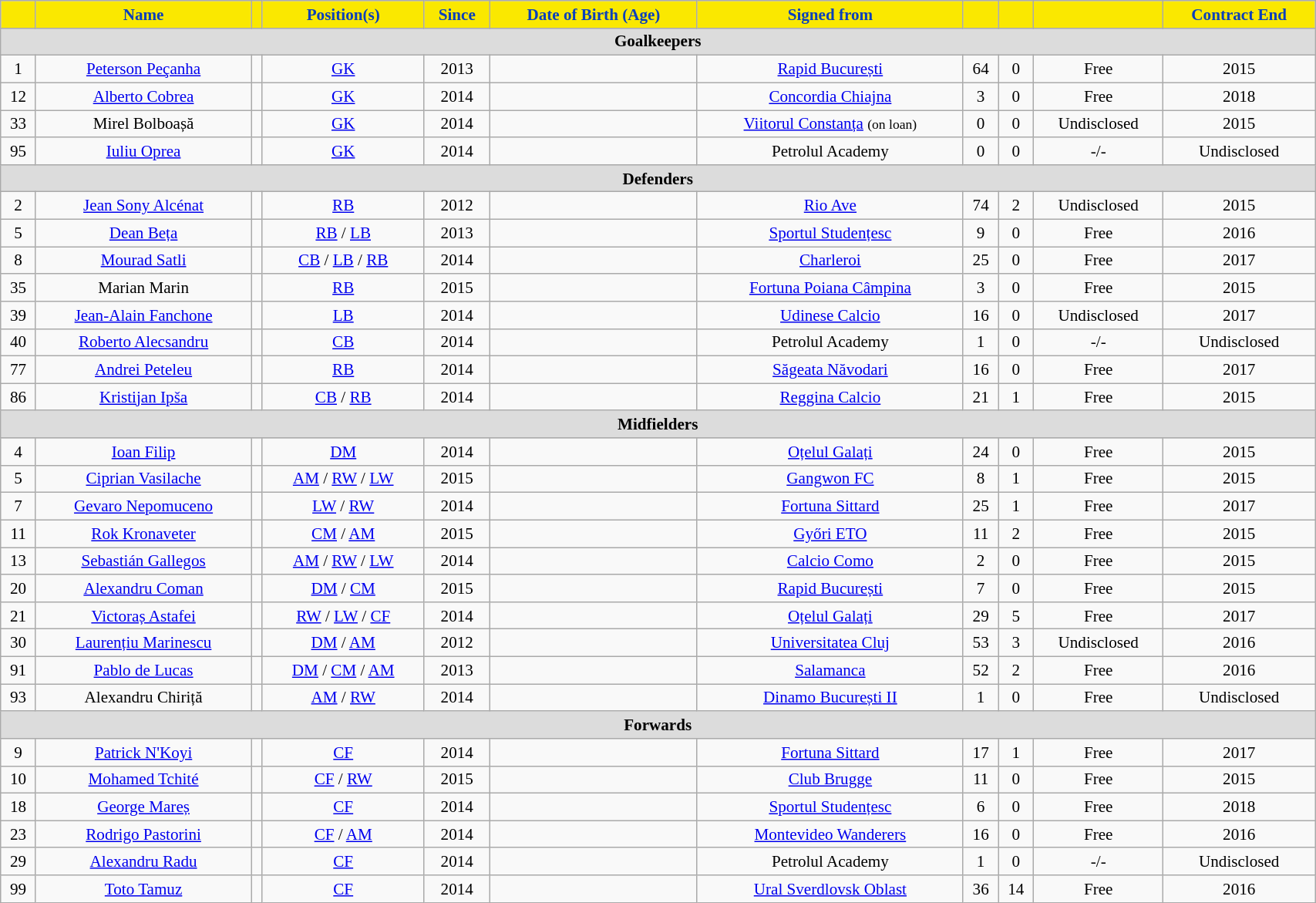<table class="wikitable" style="text-align:center; font-size:88%; width:90%;">
<tr>
<th style="background:#fae800; color:#093fbc; text-align:center;"></th>
<th style="background:#fae800; color:#093fbc; text-align:center;">Name</th>
<th style="background:#fae800; color:#093fbc; text-align:center;"></th>
<th style="background:#fae800; color:#093fbc; text-align:center;">Position(s)</th>
<th style="background:#fae800; color:#093fbc; text-align:center;">Since</th>
<th style="background:#fae800; color:#093fbc; text-align:center;">Date of Birth (Age)</th>
<th style="background:#fae800; color:#093fbc; text-align:center;">Signed from</th>
<th style="background:#fae800; color:#093fbc; text-align:center;"></th>
<th style="background:#fae800; color:#093fbc; text-align:center;"></th>
<th style="background:#fae800; color:#093fbc; text-align:center;"></th>
<th style="background:#fae800; color:#093fbc; text-align:center;">Contract End</th>
</tr>
<tr>
<th colspan="12" style="background:#dcdcdc; text-align:center;">Goalkeepers</th>
</tr>
<tr>
<td>1</td>
<td><a href='#'>Peterson Peçanha</a></td>
<td></td>
<td><a href='#'>GK</a></td>
<td>2013</td>
<td></td>
<td><a href='#'>Rapid București</a></td>
<td>64</td>
<td>0</td>
<td>Free</td>
<td>2015</td>
</tr>
<tr>
<td>12</td>
<td><a href='#'>Alberto Cobrea</a></td>
<td></td>
<td><a href='#'>GK</a></td>
<td>2014</td>
<td></td>
<td><a href='#'>Concordia Chiajna</a></td>
<td>3</td>
<td>0</td>
<td>Free</td>
<td>2018</td>
</tr>
<tr>
<td>33</td>
<td>Mirel Bolboașă</td>
<td></td>
<td><a href='#'>GK</a></td>
<td>2014</td>
<td></td>
<td><a href='#'>Viitorul Constanța</a> <small>(on loan)</small></td>
<td>0</td>
<td>0</td>
<td>Undisclosed</td>
<td>2015</td>
</tr>
<tr>
<td>95</td>
<td><a href='#'>Iuliu Oprea</a></td>
<td></td>
<td><a href='#'>GK</a></td>
<td>2014</td>
<td></td>
<td>Petrolul Academy</td>
<td>0</td>
<td>0</td>
<td>-/-</td>
<td>Undisclosed</td>
</tr>
<tr>
<th colspan="12" style="background:#dcdcdc; text-align:center;">Defenders</th>
</tr>
<tr>
<td>2</td>
<td><a href='#'>Jean Sony Alcénat</a></td>
<td></td>
<td><a href='#'>RB</a></td>
<td>2012</td>
<td></td>
<td> <a href='#'>Rio Ave</a></td>
<td>74</td>
<td>2</td>
<td>Undisclosed</td>
<td>2015</td>
</tr>
<tr>
<td>5</td>
<td><a href='#'>Dean Beța</a></td>
<td></td>
<td><a href='#'>RB</a> / <a href='#'>LB</a></td>
<td>2013</td>
<td></td>
<td><a href='#'>Sportul Studențesc</a></td>
<td>9</td>
<td>0</td>
<td>Free</td>
<td>2016</td>
</tr>
<tr>
<td>8</td>
<td><a href='#'>Mourad Satli</a></td>
<td></td>
<td><a href='#'>CB</a> / <a href='#'>LB</a> / <a href='#'>RB</a></td>
<td>2014</td>
<td></td>
<td> <a href='#'>Charleroi</a></td>
<td>25</td>
<td>0</td>
<td>Free</td>
<td>2017</td>
</tr>
<tr>
<td>35</td>
<td>Marian Marin</td>
<td></td>
<td><a href='#'>RB</a></td>
<td>2015</td>
<td></td>
<td><a href='#'>Fortuna Poiana Câmpina</a></td>
<td>3</td>
<td>0</td>
<td>Free</td>
<td>2015</td>
</tr>
<tr>
<td>39</td>
<td><a href='#'>Jean-Alain Fanchone</a></td>
<td></td>
<td><a href='#'>LB</a></td>
<td>2014</td>
<td></td>
<td> <a href='#'>Udinese Calcio</a></td>
<td>16</td>
<td>0</td>
<td>Undisclosed</td>
<td>2017</td>
</tr>
<tr>
<td>40</td>
<td><a href='#'>Roberto Alecsandru</a></td>
<td></td>
<td><a href='#'>CB</a></td>
<td>2014</td>
<td></td>
<td>Petrolul Academy</td>
<td>1</td>
<td>0</td>
<td>-/-</td>
<td>Undisclosed</td>
</tr>
<tr>
<td>77</td>
<td><a href='#'>Andrei Peteleu</a></td>
<td></td>
<td><a href='#'>RB</a></td>
<td>2014</td>
<td></td>
<td><a href='#'>Săgeata Năvodari</a></td>
<td>16</td>
<td>0</td>
<td>Free</td>
<td>2017</td>
</tr>
<tr>
<td>86</td>
<td><a href='#'>Kristijan Ipša</a></td>
<td></td>
<td><a href='#'>CB</a> / <a href='#'>RB</a></td>
<td>2014</td>
<td></td>
<td> <a href='#'>Reggina Calcio</a></td>
<td>21</td>
<td>1</td>
<td>Free</td>
<td>2015</td>
</tr>
<tr>
<th colspan="12" style="background:#dcdcdc; text-align:center;">Midfielders</th>
</tr>
<tr>
<td>4</td>
<td><a href='#'>Ioan Filip</a></td>
<td></td>
<td><a href='#'>DM</a></td>
<td>2014</td>
<td></td>
<td><a href='#'>Oțelul Galați</a></td>
<td>24</td>
<td>0</td>
<td>Free</td>
<td>2015</td>
</tr>
<tr>
<td>5</td>
<td><a href='#'>Ciprian Vasilache</a></td>
<td></td>
<td><a href='#'>AM</a> / <a href='#'>RW</a> / <a href='#'>LW</a></td>
<td>2015</td>
<td></td>
<td> <a href='#'>Gangwon FC</a></td>
<td>8</td>
<td>1</td>
<td>Free</td>
<td>2015</td>
</tr>
<tr>
<td>7</td>
<td><a href='#'>Gevaro Nepomuceno</a></td>
<td></td>
<td><a href='#'>LW</a> / <a href='#'>RW</a></td>
<td>2014</td>
<td></td>
<td> <a href='#'>Fortuna Sittard</a></td>
<td>25</td>
<td>1</td>
<td>Free</td>
<td>2017</td>
</tr>
<tr>
<td>11</td>
<td><a href='#'>Rok Kronaveter</a></td>
<td></td>
<td><a href='#'>CM</a> / <a href='#'>AM</a></td>
<td>2015</td>
<td></td>
<td> <a href='#'>Győri ETO</a></td>
<td>11</td>
<td>2</td>
<td>Free</td>
<td>2015</td>
</tr>
<tr>
<td>13</td>
<td><a href='#'>Sebastián Gallegos</a></td>
<td></td>
<td><a href='#'>AM</a> / <a href='#'>RW</a> / <a href='#'>LW</a></td>
<td>2014</td>
<td></td>
<td> <a href='#'>Calcio Como</a></td>
<td>2</td>
<td>0</td>
<td>Free</td>
<td>2015</td>
</tr>
<tr>
<td>20</td>
<td><a href='#'>Alexandru Coman</a></td>
<td></td>
<td><a href='#'>DM</a> / <a href='#'>CM</a></td>
<td>2015</td>
<td></td>
<td><a href='#'>Rapid București</a></td>
<td>7</td>
<td>0</td>
<td>Free</td>
<td>2015</td>
</tr>
<tr>
<td>21</td>
<td><a href='#'>Victoraș Astafei</a></td>
<td></td>
<td><a href='#'>RW</a> / <a href='#'>LW</a> / <a href='#'>CF</a></td>
<td>2014</td>
<td></td>
<td><a href='#'>Oțelul Galați</a></td>
<td>29</td>
<td>5</td>
<td>Free</td>
<td>2017</td>
</tr>
<tr>
<td>30</td>
<td><a href='#'>Laurențiu Marinescu</a></td>
<td></td>
<td><a href='#'>DM</a> / <a href='#'>AM</a></td>
<td>2012</td>
<td></td>
<td><a href='#'>Universitatea Cluj</a></td>
<td>53</td>
<td>3</td>
<td>Undisclosed</td>
<td>2016</td>
</tr>
<tr>
<td>91</td>
<td><a href='#'>Pablo de Lucas</a></td>
<td></td>
<td><a href='#'>DM</a> / <a href='#'>CM</a> / <a href='#'>AM</a></td>
<td>2013</td>
<td></td>
<td> <a href='#'>Salamanca</a></td>
<td>52</td>
<td>2</td>
<td>Free</td>
<td>2016</td>
</tr>
<tr>
<td>93</td>
<td>Alexandru Chiriță</td>
<td></td>
<td><a href='#'>AM</a> / <a href='#'>RW</a></td>
<td>2014</td>
<td></td>
<td><a href='#'>Dinamo București II</a></td>
<td>1</td>
<td>0</td>
<td>Free</td>
<td>Undisclosed</td>
</tr>
<tr>
<th colspan="12" style="background:#dcdcdc; text-align:center;">Forwards</th>
</tr>
<tr>
<td>9</td>
<td><a href='#'>Patrick N'Koyi</a></td>
<td></td>
<td><a href='#'>CF</a></td>
<td>2014</td>
<td></td>
<td> <a href='#'>Fortuna Sittard</a></td>
<td>17</td>
<td>1</td>
<td>Free</td>
<td>2017</td>
</tr>
<tr>
<td>10</td>
<td><a href='#'>Mohamed Tchité</a></td>
<td></td>
<td><a href='#'>CF</a> / <a href='#'>RW</a></td>
<td>2015</td>
<td></td>
<td> <a href='#'>Club Brugge</a></td>
<td>11</td>
<td>0</td>
<td>Free</td>
<td>2015</td>
</tr>
<tr>
<td>18</td>
<td><a href='#'>George Mareș</a></td>
<td></td>
<td><a href='#'>CF</a></td>
<td>2014</td>
<td></td>
<td><a href='#'>Sportul Studențesc</a></td>
<td>6</td>
<td>0</td>
<td>Free</td>
<td>2018</td>
</tr>
<tr>
<td>23</td>
<td><a href='#'>Rodrigo Pastorini</a></td>
<td></td>
<td><a href='#'>CF</a> / <a href='#'>AM</a></td>
<td>2014</td>
<td></td>
<td> <a href='#'>Montevideo Wanderers</a></td>
<td>16</td>
<td>0</td>
<td>Free</td>
<td>2016</td>
</tr>
<tr>
<td>29</td>
<td><a href='#'>Alexandru Radu</a></td>
<td></td>
<td><a href='#'>CF</a></td>
<td>2014</td>
<td></td>
<td>Petrolul Academy</td>
<td>1</td>
<td>0</td>
<td>-/-</td>
<td>Undisclosed</td>
</tr>
<tr>
<td>99</td>
<td><a href='#'>Toto Tamuz</a></td>
<td></td>
<td><a href='#'>CF</a></td>
<td>2014</td>
<td></td>
<td> <a href='#'>Ural Sverdlovsk Oblast</a></td>
<td>36</td>
<td>14</td>
<td>Free</td>
<td>2016</td>
</tr>
</table>
